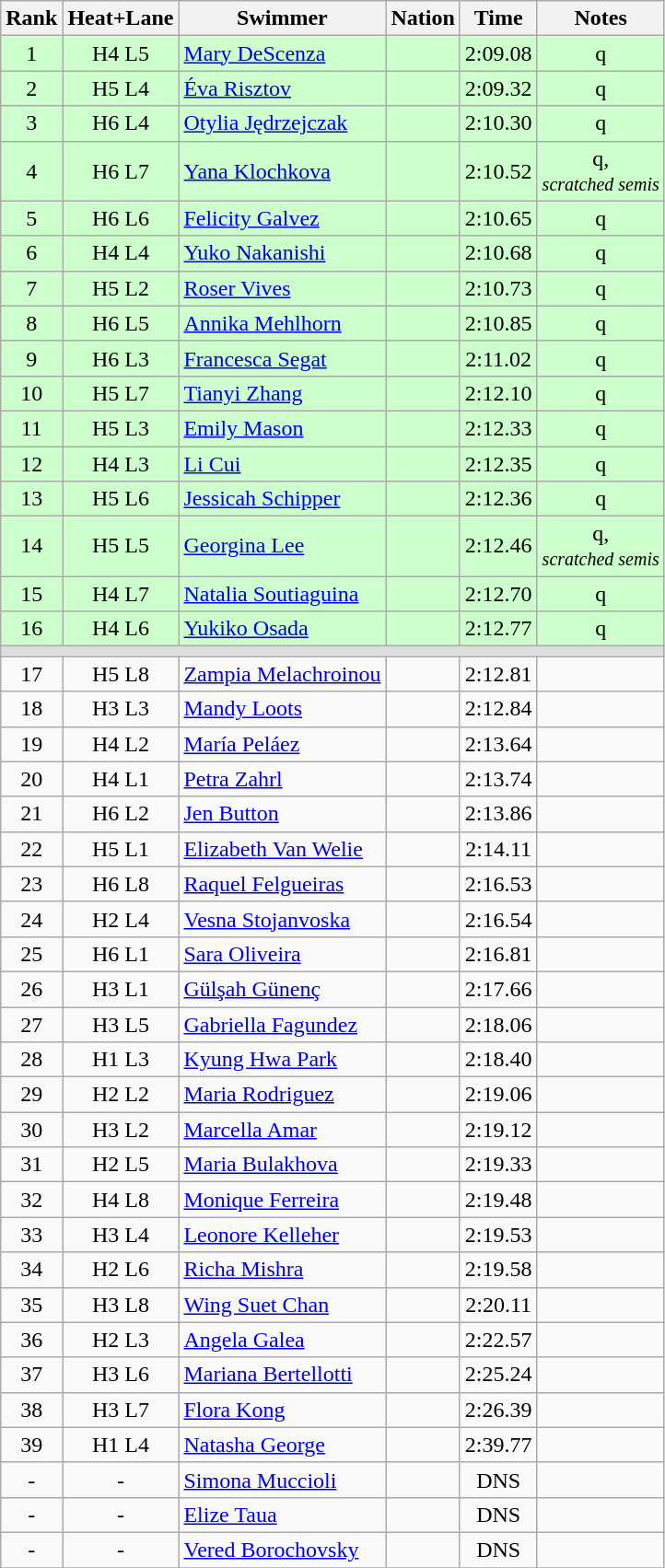<table class="wikitable sortable" style="text-align:center">
<tr>
<th>Rank</th>
<th>Heat+Lane</th>
<th>Swimmer</th>
<th>Nation</th>
<th>Time</th>
<th>Notes</th>
</tr>
<tr bgcolor=ccffcc>
<td>1</td>
<td>H4 L5</td>
<td align=left><a href='#'>Mary DeScenza</a></td>
<td align=left></td>
<td>2:09.08</td>
<td>q</td>
</tr>
<tr bgcolor=ccffcc>
<td>2</td>
<td>H5 L4</td>
<td align=left><a href='#'>Éva Risztov</a></td>
<td align=left></td>
<td>2:09.32</td>
<td>q</td>
</tr>
<tr bgcolor=ccffcc>
<td>3</td>
<td>H6 L4</td>
<td align=left><a href='#'>Otylia Jędrzejczak</a></td>
<td align=left></td>
<td>2:10.30</td>
<td>q</td>
</tr>
<tr bgcolor=ccffcc>
<td>4</td>
<td>H6 L7</td>
<td align=left><a href='#'>Yana Klochkova</a></td>
<td align=left></td>
<td>2:10.52</td>
<td>q, <small><br><em>scratched semis</em></small></td>
</tr>
<tr bgcolor=ccffcc>
<td>5</td>
<td>H6 L6</td>
<td align=left><a href='#'>Felicity Galvez</a></td>
<td align=left></td>
<td>2:10.65</td>
<td>q</td>
</tr>
<tr bgcolor=ccffcc>
<td>6</td>
<td>H4 L4</td>
<td align=left><a href='#'>Yuko Nakanishi</a></td>
<td align=left></td>
<td>2:10.68</td>
<td>q</td>
</tr>
<tr bgcolor=ccffcc>
<td>7</td>
<td>H5 L2</td>
<td align=left><a href='#'>Roser Vives</a></td>
<td align=left></td>
<td>2:10.73</td>
<td>q</td>
</tr>
<tr bgcolor=ccffcc>
<td>8</td>
<td>H6 L5</td>
<td align=left><a href='#'>Annika Mehlhorn</a></td>
<td align=left></td>
<td>2:10.85</td>
<td>q</td>
</tr>
<tr bgcolor=ccffcc>
<td>9</td>
<td>H6 L3</td>
<td align=left><a href='#'>Francesca Segat</a></td>
<td align=left></td>
<td>2:11.02</td>
<td>q</td>
</tr>
<tr bgcolor=ccffcc>
<td>10</td>
<td>H5 L7</td>
<td align=left><a href='#'>Tianyi Zhang</a></td>
<td align=left></td>
<td>2:12.10</td>
<td>q</td>
</tr>
<tr bgcolor=ccffcc>
<td>11</td>
<td>H5 L3</td>
<td align=left><a href='#'>Emily Mason</a></td>
<td align=left></td>
<td>2:12.33</td>
<td>q</td>
</tr>
<tr bgcolor=ccffcc>
<td>12</td>
<td>H4 L3</td>
<td align=left><a href='#'>Li Cui</a></td>
<td align=left></td>
<td>2:12.35</td>
<td>q</td>
</tr>
<tr bgcolor=ccffcc>
<td>13</td>
<td>H5 L6</td>
<td align=left><a href='#'>Jessicah Schipper</a></td>
<td align=left></td>
<td>2:12.36</td>
<td>q</td>
</tr>
<tr bgcolor=ccffcc>
<td>14</td>
<td>H5 L5</td>
<td align=left><a href='#'>Georgina Lee</a></td>
<td align=left></td>
<td>2:12.46</td>
<td>q, <small><br><em>scratched semis</em></small></td>
</tr>
<tr bgcolor=ccffcc>
<td>15</td>
<td>H4 L7</td>
<td align=left><a href='#'>Natalia Soutiaguina</a></td>
<td align=left></td>
<td>2:12.70</td>
<td>q</td>
</tr>
<tr bgcolor=ccffcc>
<td>16</td>
<td>H4 L6</td>
<td align=left><a href='#'>Yukiko Osada</a></td>
<td align=left></td>
<td>2:12.77</td>
<td>q</td>
</tr>
<tr bgcolor=#DDDDDD>
<td colspan=6></td>
</tr>
<tr>
<td>17</td>
<td>H5 L8</td>
<td align=left><a href='#'>Zampia Melachroinou</a></td>
<td align=left></td>
<td>2:12.81</td>
<td></td>
</tr>
<tr>
<td>18</td>
<td>H3 L3</td>
<td align=left><a href='#'>Mandy Loots</a></td>
<td align=left></td>
<td>2:12.84</td>
<td></td>
</tr>
<tr>
<td>19</td>
<td>H4 L2</td>
<td align=left><a href='#'>María Peláez</a></td>
<td align=left></td>
<td>2:13.64</td>
<td></td>
</tr>
<tr>
<td>20</td>
<td>H4 L1</td>
<td align=left><a href='#'>Petra Zahrl</a></td>
<td align=left></td>
<td>2:13.74</td>
<td></td>
</tr>
<tr>
<td>21</td>
<td>H6 L2</td>
<td align=left><a href='#'>Jen Button</a></td>
<td align=left></td>
<td>2:13.86</td>
<td></td>
</tr>
<tr>
<td>22</td>
<td>H5 L1</td>
<td align=left><a href='#'>Elizabeth Van Welie</a></td>
<td align=left></td>
<td>2:14.11</td>
<td></td>
</tr>
<tr>
<td>23</td>
<td>H6 L8</td>
<td align=left><a href='#'>Raquel Felgueiras</a></td>
<td align=left></td>
<td>2:16.53</td>
<td></td>
</tr>
<tr>
<td>24</td>
<td>H2 L4</td>
<td align=left><a href='#'>Vesna Stojanvoska</a></td>
<td align=left></td>
<td>2:16.54</td>
<td></td>
</tr>
<tr>
<td>25</td>
<td>H6 L1</td>
<td align=left><a href='#'>Sara Oliveira</a></td>
<td align=left></td>
<td>2:16.81</td>
<td></td>
</tr>
<tr>
<td>26</td>
<td>H3 L1</td>
<td align=left><a href='#'>Gülşah Günenç</a></td>
<td align=left></td>
<td>2:17.66</td>
<td></td>
</tr>
<tr>
<td>27</td>
<td>H3 L5</td>
<td align=left><a href='#'>Gabriella Fagundez</a></td>
<td align=left></td>
<td>2:18.06</td>
<td></td>
</tr>
<tr>
<td>28</td>
<td>H1 L3</td>
<td align=left><a href='#'>Kyung Hwa Park</a></td>
<td align=left></td>
<td>2:18.40</td>
<td></td>
</tr>
<tr>
<td>29</td>
<td>H2 L2</td>
<td align=left><a href='#'>Maria Rodriguez</a></td>
<td align=left></td>
<td>2:19.06</td>
<td></td>
</tr>
<tr>
<td>30</td>
<td>H3 L2</td>
<td align=left><a href='#'>Marcella Amar</a></td>
<td align=left></td>
<td>2:19.12</td>
<td></td>
</tr>
<tr>
<td>31</td>
<td>H2 L5</td>
<td align=left><a href='#'>Maria Bulakhova</a></td>
<td align=left></td>
<td>2:19.33</td>
<td></td>
</tr>
<tr>
<td>32</td>
<td>H4 L8</td>
<td align=left><a href='#'>Monique Ferreira</a></td>
<td align=left></td>
<td>2:19.48</td>
<td></td>
</tr>
<tr>
<td>33</td>
<td>H3 L4</td>
<td align=left><a href='#'>Leonore Kelleher</a></td>
<td align=left></td>
<td>2:19.53</td>
<td></td>
</tr>
<tr>
<td>34</td>
<td>H2 L6</td>
<td align=left><a href='#'>Richa Mishra</a></td>
<td align=left></td>
<td>2:19.58</td>
<td></td>
</tr>
<tr>
<td>35</td>
<td>H3 L8</td>
<td align=left><a href='#'>Wing Suet Chan</a></td>
<td align=left></td>
<td>2:20.11</td>
<td></td>
</tr>
<tr>
<td>36</td>
<td>H2 L3</td>
<td align=left><a href='#'>Angela Galea</a></td>
<td align=left></td>
<td>2:22.57</td>
<td></td>
</tr>
<tr>
<td>37</td>
<td>H3 L6</td>
<td align=left><a href='#'>Mariana Bertellotti</a></td>
<td align=left></td>
<td>2:25.24</td>
<td></td>
</tr>
<tr>
<td>38</td>
<td>H3 L7</td>
<td align=left><a href='#'>Flora Kong</a></td>
<td align=left></td>
<td>2:26.39</td>
<td></td>
</tr>
<tr>
<td>39</td>
<td>H1 L4</td>
<td align=left><a href='#'>Natasha George</a></td>
<td align=left></td>
<td>2:39.77</td>
<td></td>
</tr>
<tr>
<td>-</td>
<td>-</td>
<td align=left><a href='#'>Simona Muccioli</a></td>
<td align=left></td>
<td>DNS</td>
<td></td>
</tr>
<tr>
<td>-</td>
<td>-</td>
<td align=left><a href='#'>Elize Taua</a></td>
<td align=left></td>
<td>DNS</td>
<td></td>
</tr>
<tr>
<td>-</td>
<td>-</td>
<td align=left><a href='#'>Vered Borochovsky</a></td>
<td align=left></td>
<td>DNS</td>
<td></td>
</tr>
<tr>
</tr>
</table>
